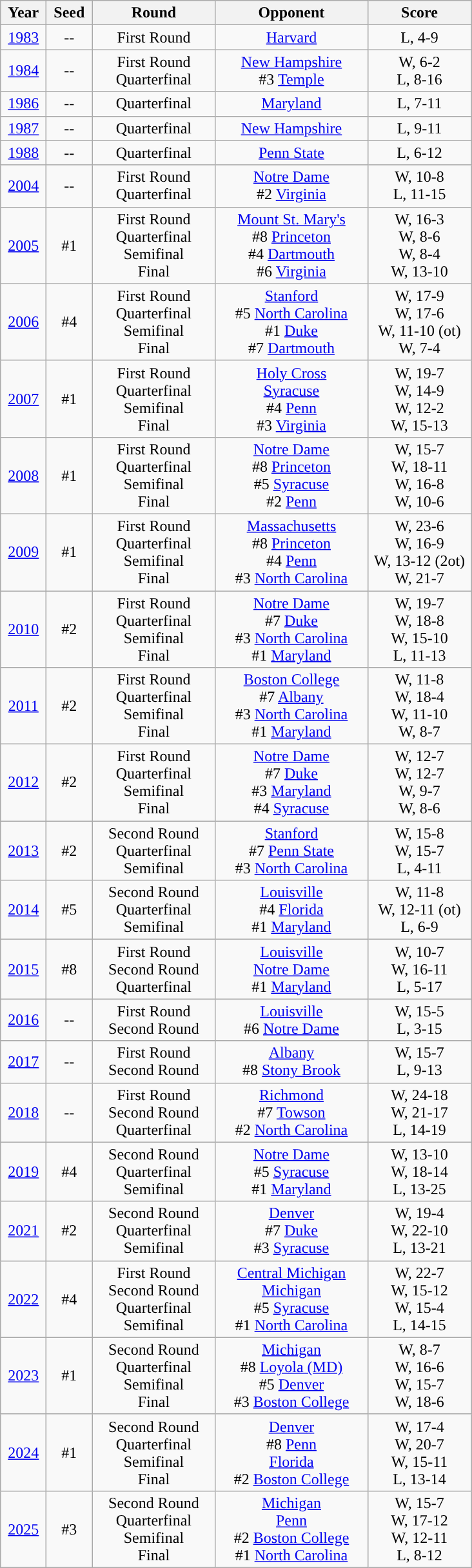<table class="wikitable">
<tr>
<th style="width:40px; ">Year</th>
<th style="width:40px; ">Seed</th>
<th style="width:120px; ">Round</th>
<th style="width:150px; ">Opponent</th>
<th style="width:100px; ">Score</th>
</tr>
<tr align="center">
<td><a href='#'>1983</a></td>
<td>--</td>
<td>First Round</td>
<td><a href='#'>Harvard</a></td>
<td>L, 4-9</td>
</tr>
<tr align="center">
<td><a href='#'>1984</a></td>
<td>--</td>
<td>First Round<br>Quarterfinal</td>
<td><a href='#'>New Hampshire</a><br>#3 <a href='#'>Temple</a></td>
<td>W, 6-2<br>L, 8-16</td>
</tr>
<tr align="center">
<td><a href='#'>1986</a></td>
<td>--</td>
<td>Quarterfinal</td>
<td><a href='#'>Maryland</a></td>
<td>L, 7-11</td>
</tr>
<tr align="center">
<td><a href='#'>1987</a></td>
<td>--</td>
<td>Quarterfinal</td>
<td><a href='#'>New Hampshire</a></td>
<td>L, 9-11</td>
</tr>
<tr align="center">
<td><a href='#'>1988</a></td>
<td>--</td>
<td>Quarterfinal</td>
<td><a href='#'>Penn State</a></td>
<td>L, 6-12</td>
</tr>
<tr align="center">
<td><a href='#'>2004</a></td>
<td>--</td>
<td>First Round<br>Quarterfinal</td>
<td><a href='#'>Notre Dame</a><br>#2 <a href='#'>Virginia</a></td>
<td>W, 10-8<br>L, 11-15</td>
</tr>
<tr align="center">
<td><a href='#'>2005</a></td>
<td>#1</td>
<td>First Round<br>Quarterfinal<br>Semifinal<br>Final</td>
<td><a href='#'>Mount St. Mary's</a><br>#8 <a href='#'>Princeton</a><br>#4 <a href='#'>Dartmouth</a><br>#6 <a href='#'>Virginia</a></td>
<td>W, 16-3<br>W, 8-6<br>W, 8-4<br>W, 13-10</td>
</tr>
<tr align="center">
<td><a href='#'>2006</a></td>
<td>#4</td>
<td>First Round<br>Quarterfinal<br>Semifinal<br>Final</td>
<td><a href='#'>Stanford</a><br>#5 <a href='#'>North Carolina</a><br>#1 <a href='#'>Duke</a><br>#7 <a href='#'>Dartmouth</a></td>
<td>W, 17-9<br>W, 17-6<br>W, 11-10 (ot)<br>W, 7-4</td>
</tr>
<tr align="center">
<td><a href='#'>2007</a></td>
<td>#1</td>
<td>First Round<br>Quarterfinal<br>Semifinal<br>Final</td>
<td><a href='#'>Holy Cross</a><br><a href='#'>Syracuse</a><br>#4 <a href='#'>Penn</a><br>#3 <a href='#'>Virginia</a></td>
<td>W, 19-7<br>W, 14-9<br>W, 12-2<br>W, 15-13</td>
</tr>
<tr align="center">
<td><a href='#'>2008</a></td>
<td>#1</td>
<td>First Round<br>Quarterfinal<br>Semifinal<br>Final</td>
<td><a href='#'>Notre Dame</a><br>#8 <a href='#'>Princeton</a><br>#5 <a href='#'>Syracuse</a><br>#2 <a href='#'>Penn</a></td>
<td>W, 15-7<br>W, 18-11<br>W, 16-8<br>W, 10-6</td>
</tr>
<tr align="center">
<td><a href='#'>2009</a></td>
<td>#1</td>
<td>First Round<br>Quarterfinal<br>Semifinal<br>Final</td>
<td><a href='#'>Massachusetts</a><br>#8 <a href='#'>Princeton</a><br>#4 <a href='#'>Penn</a><br>#3 <a href='#'>North Carolina</a></td>
<td>W, 23-6<br>W, 16-9<br>W, 13-12 (2ot)<br>W, 21-7</td>
</tr>
<tr align="center">
<td><a href='#'>2010</a></td>
<td>#2</td>
<td>First Round<br>Quarterfinal<br>Semifinal<br>Final</td>
<td><a href='#'>Notre Dame</a><br>#7 <a href='#'>Duke</a><br>#3 <a href='#'>North Carolina</a><br>#1 <a href='#'>Maryland</a></td>
<td>W, 19-7<br>W, 18-8<br>W, 15-10<br>L, 11-13</td>
</tr>
<tr align="center">
<td><a href='#'>2011</a></td>
<td>#2</td>
<td>First Round<br>Quarterfinal<br>Semifinal<br>Final</td>
<td><a href='#'>Boston College</a><br>#7 <a href='#'>Albany</a><br>#3 <a href='#'>North Carolina</a><br>#1 <a href='#'>Maryland</a></td>
<td>W, 11-8<br>W, 18-4<br>W, 11-10<br>W, 8-7</td>
</tr>
<tr align="center">
<td><a href='#'>2012</a></td>
<td>#2</td>
<td>First Round<br>Quarterfinal<br>Semifinal<br>Final</td>
<td><a href='#'>Notre Dame</a><br>#7 <a href='#'>Duke</a><br>#3 <a href='#'>Maryland</a><br>#4 <a href='#'>Syracuse</a></td>
<td>W, 12-7<br>W, 12-7<br>W, 9-7<br>W, 8-6</td>
</tr>
<tr align="center">
<td><a href='#'>2013</a></td>
<td>#2</td>
<td>Second Round<br>Quarterfinal<br>Semifinal</td>
<td><a href='#'>Stanford</a><br>#7 <a href='#'>Penn State</a><br>#3 <a href='#'>North Carolina</a></td>
<td>W, 15-8<br>W, 15-7<br>L, 4-11</td>
</tr>
<tr align="center">
<td><a href='#'>2014</a></td>
<td>#5</td>
<td>Second Round<br>Quarterfinal<br>Semifinal</td>
<td><a href='#'>Louisville</a><br>#4 <a href='#'>Florida</a><br>#1 <a href='#'>Maryland</a></td>
<td>W, 11-8<br>W, 12-11 (ot)<br>L, 6-9</td>
</tr>
<tr align="center">
<td><a href='#'>2015</a></td>
<td>#8</td>
<td>First Round<br>Second Round<br>Quarterfinal</td>
<td><a href='#'>Louisville</a><br><a href='#'>Notre Dame</a><br>#1 <a href='#'>Maryland</a></td>
<td>W, 10-7<br>W, 16-11<br>L, 5-17</td>
</tr>
<tr align="center">
<td><a href='#'>2016</a></td>
<td>--</td>
<td>First Round<br>Second Round</td>
<td><a href='#'>Louisville</a><br>#6 <a href='#'>Notre Dame</a></td>
<td>W, 15-5<br>L, 3-15</td>
</tr>
<tr align="center">
<td><a href='#'>2017</a></td>
<td>--</td>
<td>First Round<br>Second Round</td>
<td><a href='#'>Albany</a><br>#8 <a href='#'>Stony Brook</a></td>
<td>W, 15-7<br>L, 9-13</td>
</tr>
<tr align="center">
<td><a href='#'>2018</a></td>
<td>--</td>
<td>First Round<br>Second Round<br>Quarterfinal</td>
<td><a href='#'>Richmond</a><br>#7 <a href='#'>Towson</a><br>#2 <a href='#'>North Carolina</a></td>
<td>W, 24-18<br>W, 21-17<br>L, 14-19</td>
</tr>
<tr align="center">
<td><a href='#'>2019</a></td>
<td>#4</td>
<td>Second Round<br>Quarterfinal<br>Semifinal</td>
<td><a href='#'>Notre Dame</a><br>#5 <a href='#'>Syracuse</a><br>#1 <a href='#'>Maryland</a></td>
<td>W, 13-10<br>W, 18-14<br>L, 13-25</td>
</tr>
<tr align="center">
<td><a href='#'>2021</a></td>
<td>#2</td>
<td>Second Round<br>Quarterfinal<br>Semifinal</td>
<td><a href='#'>Denver</a><br>#7 <a href='#'>Duke</a><br>#3 <a href='#'>Syracuse</a></td>
<td>W, 19-4<br>W, 22-10<br>L, 13-21</td>
</tr>
<tr align="center">
<td><a href='#'>2022</a></td>
<td>#4</td>
<td>First Round<br>Second Round<br>Quarterfinal<br>Semifinal</td>
<td><a href='#'>Central Michigan</a><br><a href='#'>Michigan</a><br>#5 <a href='#'>Syracuse</a><br>#1 <a href='#'>North Carolina</a></td>
<td>W, 22-7<br>W, 15-12<br>W, 15-4<br>L, 14-15</td>
</tr>
<tr align="center">
<td><a href='#'>2023</a></td>
<td>#1</td>
<td>Second Round<br>Quarterfinal<br>Semifinal<br>Final</td>
<td><a href='#'>Michigan</a><br>#8 <a href='#'>Loyola (MD)</a><br>#5 <a href='#'>Denver</a><br>#3 <a href='#'>Boston College</a></td>
<td>W, 8-7<br>W, 16-6<br>W, 15-7<br>W, 18-6</td>
</tr>
<tr align="center">
<td><a href='#'>2024</a></td>
<td>#1</td>
<td>Second Round<br>Quarterfinal<br>Semifinal<br>Final</td>
<td><a href='#'>Denver</a><br>#8 <a href='#'>Penn</a><br><a href='#'>Florida</a><br>#2 <a href='#'>Boston College</a></td>
<td>W, 17-4<br>W, 20-7<br>W, 15-11<br>L, 13-14</td>
</tr>
<tr align="center">
<td><a href='#'>2025</a></td>
<td>#3</td>
<td>Second Round<br>Quarterfinal<br>Semifinal<br>Final</td>
<td><a href='#'>Michigan</a><br><a href='#'>Penn</a><br>#2 <a href='#'>Boston College</a><br>#1 <a href='#'>North Carolina</a></td>
<td>W, 15-7<br>W, 17-12<br>W, 12-11<br>L, 8-12</td>
</tr>
</table>
